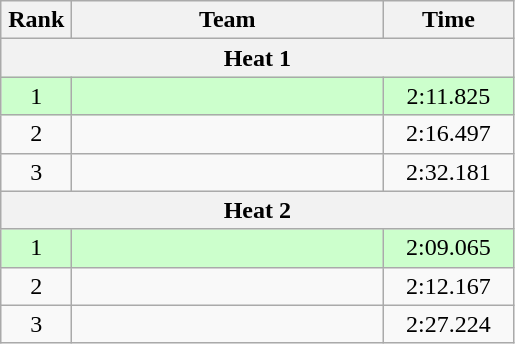<table class=wikitable style="text-align:center">
<tr>
<th width=40>Rank</th>
<th width=200>Team</th>
<th width=80>Time</th>
</tr>
<tr>
<th colspan=3>Heat 1</th>
</tr>
<tr bgcolor="#ccffcc">
<td>1</td>
<td align=left></td>
<td>2:11.825</td>
</tr>
<tr>
<td>2</td>
<td align=left></td>
<td>2:16.497</td>
</tr>
<tr>
<td>3</td>
<td align=left></td>
<td>2:32.181</td>
</tr>
<tr>
<th colspan=3>Heat 2</th>
</tr>
<tr bgcolor="#ccffcc">
<td>1</td>
<td align=left></td>
<td>2:09.065</td>
</tr>
<tr>
<td>2</td>
<td align=left></td>
<td>2:12.167</td>
</tr>
<tr>
<td>3</td>
<td align=left></td>
<td>2:27.224</td>
</tr>
</table>
